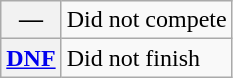<table class="wikitable">
<tr>
<th scope="row">—</th>
<td>Did not compete</td>
</tr>
<tr>
<th scope="row"><a href='#'>DNF</a></th>
<td>Did not finish</td>
</tr>
</table>
